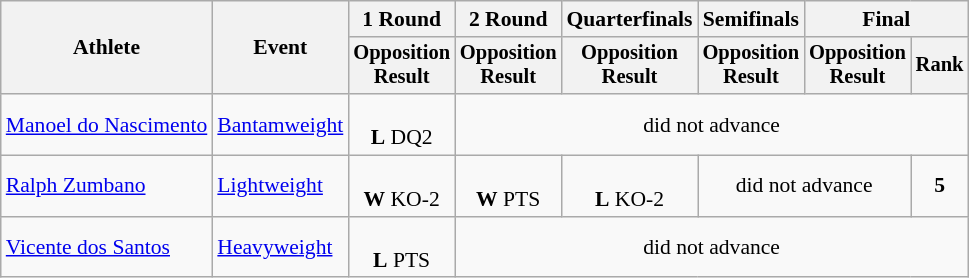<table class="wikitable" style="font-size:90%">
<tr>
<th rowspan="2">Athlete</th>
<th rowspan="2">Event</th>
<th>1 Round</th>
<th>2 Round</th>
<th>Quarterfinals</th>
<th>Semifinals</th>
<th colspan="2">Final</th>
</tr>
<tr style="font-size:95%">
<th>Opposition<br>Result</th>
<th>Opposition<br>Result</th>
<th>Opposition<br>Result</th>
<th>Opposition<br>Result</th>
<th>Opposition<br>Result</th>
<th>Rank</th>
</tr>
<tr align=center>
<td align=left><a href='#'>Manoel do Nascimento</a></td>
<td align=left><a href='#'>Bantamweight</a></td>
<td><br><strong>L</strong> DQ2</td>
<td colspan=5>did not advance</td>
</tr>
<tr align=center>
<td align=left><a href='#'>Ralph Zumbano</a></td>
<td align=left><a href='#'>Lightweight</a></td>
<td><br><strong>W</strong> KO-2</td>
<td><br><strong>W</strong> PTS</td>
<td><br><strong>L</strong> KO-2</td>
<td colspan=2>did not advance</td>
<td><strong>5</strong></td>
</tr>
<tr align=center>
<td align=left><a href='#'>Vicente dos Santos</a></td>
<td align=left><a href='#'>Heavyweight</a></td>
<td><br><strong>L</strong> PTS</td>
<td colspan=5>did not advance</td>
</tr>
</table>
